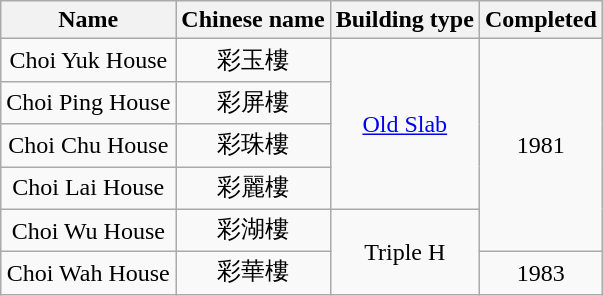<table class="wikitable" style="text-align: center">
<tr>
<th>Name</th>
<th>Chinese name</th>
<th>Building type</th>
<th>Completed</th>
</tr>
<tr>
<td>Choi Yuk House</td>
<td>彩玉樓</td>
<td rowspan="4"><a href='#'>Old Slab</a></td>
<td rowspan="5">1981</td>
</tr>
<tr>
<td>Choi Ping House</td>
<td>彩屏樓</td>
</tr>
<tr>
<td>Choi Chu House</td>
<td>彩珠樓</td>
</tr>
<tr>
<td>Choi Lai House</td>
<td>彩麗樓</td>
</tr>
<tr>
<td>Choi Wu House</td>
<td>彩湖樓</td>
<td rowspan="2">Triple H</td>
</tr>
<tr>
<td>Choi Wah House</td>
<td>彩華樓</td>
<td>1983</td>
</tr>
</table>
